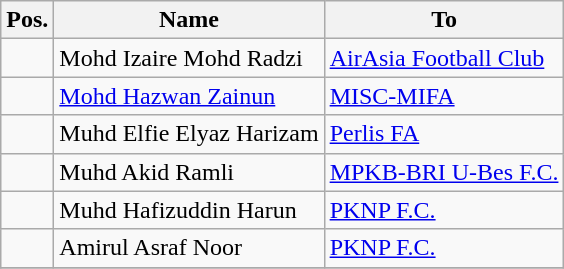<table class="wikitable sortable">
<tr>
<th style="background:;">Pos.</th>
<th style="background:;">Name</th>
<th style="background:;">To</th>
</tr>
<tr>
<td></td>
<td> Mohd Izaire Mohd Radzi</td>
<td> <a href='#'>AirAsia Football Club</a></td>
</tr>
<tr>
<td></td>
<td> <a href='#'>Mohd Hazwan Zainun</a></td>
<td> <a href='#'>MISC-MIFA</a></td>
</tr>
<tr>
<td></td>
<td> Muhd Elfie Elyaz Harizam</td>
<td> <a href='#'>Perlis FA</a></td>
</tr>
<tr>
<td></td>
<td> Muhd Akid Ramli</td>
<td> <a href='#'>MPKB-BRI U-Bes F.C.</a></td>
</tr>
<tr>
<td></td>
<td> Muhd Hafizuddin Harun</td>
<td> <a href='#'>PKNP F.C.</a></td>
</tr>
<tr>
<td></td>
<td> Amirul Asraf Noor</td>
<td> <a href='#'>PKNP F.C.</a></td>
</tr>
<tr>
</tr>
</table>
